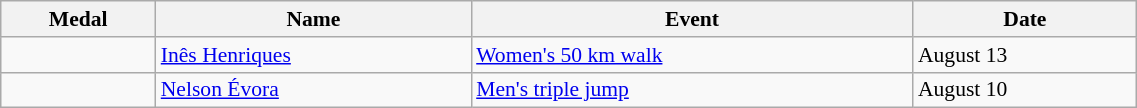<table class="wikitable" style="font-size:90%" width=60%>
<tr>
<th>Medal</th>
<th>Name</th>
<th>Event</th>
<th>Date</th>
</tr>
<tr>
<td></td>
<td><a href='#'>Inês Henriques</a></td>
<td><a href='#'>Women's 50 km walk</a></td>
<td>August 13</td>
</tr>
<tr>
<td></td>
<td><a href='#'>Nelson Évora</a></td>
<td><a href='#'>Men's triple jump</a></td>
<td>August 10</td>
</tr>
</table>
